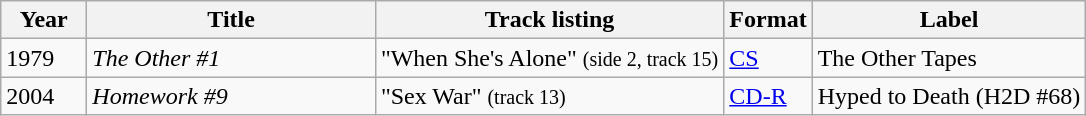<table class="wikitable">
<tr>
<th style="width:50px;">Year</th>
<th style="width:185px;">Title</th>
<th>Track listing</th>
<th>Format</th>
<th>Label</th>
</tr>
<tr>
<td>1979</td>
<td><em>The Other #1</em></td>
<td>"When She's Alone" <small>(side 2, track 15)</small></td>
<td><a href='#'>CS</a></td>
<td>The Other Tapes</td>
</tr>
<tr>
<td>2004</td>
<td><em>Homework #9</em></td>
<td>"Sex War" <small>(track 13)</small></td>
<td><a href='#'>CD-R</a></td>
<td>Hyped to Death (H2D #68)</td>
</tr>
</table>
